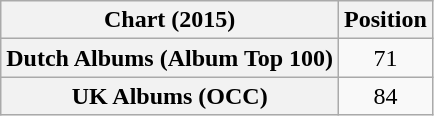<table class="wikitable plainrowheaders" style="text-align:center">
<tr>
<th scope="col">Chart (2015)</th>
<th scope="col">Position</th>
</tr>
<tr>
<th scope="row">Dutch Albums (Album Top 100)</th>
<td>71</td>
</tr>
<tr>
<th scope="row">UK Albums (OCC)</th>
<td>84</td>
</tr>
</table>
